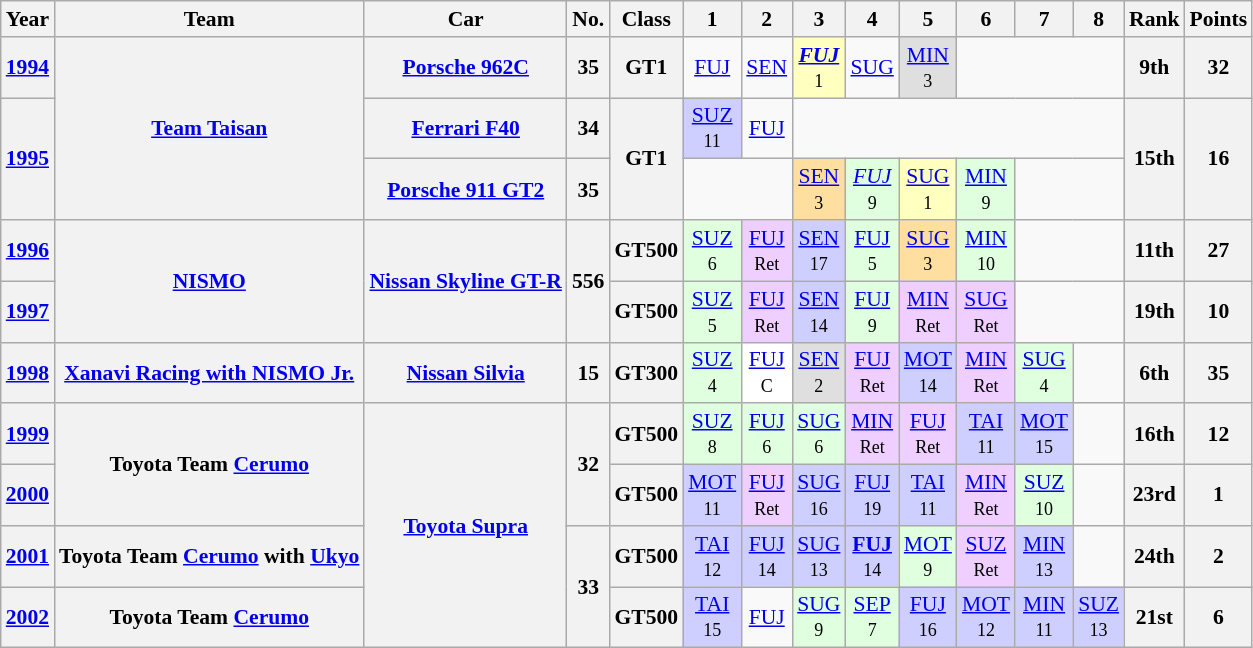<table class="wikitable" style="text-align:center; font-size:90%">
<tr>
<th>Year</th>
<th>Team</th>
<th>Car</th>
<th>No.</th>
<th>Class</th>
<th>1</th>
<th>2</th>
<th>3</th>
<th>4</th>
<th>5</th>
<th>6</th>
<th>7</th>
<th>8</th>
<th>Rank</th>
<th>Points</th>
</tr>
<tr>
<th><a href='#'>1994</a></th>
<th rowspan="3"><a href='#'>Team Taisan</a></th>
<th><a href='#'>Porsche 962C</a></th>
<th>35</th>
<th>GT1</th>
<td><a href='#'>FUJ</a></td>
<td><a href='#'>SEN</a></td>
<td bgcolor="#FFFFBF"><strong><em><a href='#'>FUJ</a></em></strong><br><small>1</small></td>
<td><a href='#'>SUG</a></td>
<td bgcolor="#DFDFDF"><a href='#'>MIN</a><br><small>3</small></td>
<td colspan=3></td>
<th>9th</th>
<th>32</th>
</tr>
<tr>
<th rowspan=2><a href='#'>1995</a></th>
<th><a href='#'>Ferrari F40</a></th>
<th>34</th>
<th rowspan=2>GT1</th>
<td bgcolor="#CFCFFF"><a href='#'>SUZ</a><br><small>11</small></td>
<td><a href='#'>FUJ</a></td>
<td colspan=6></td>
<th rowspan=2>15th</th>
<th rowspan=2>16</th>
</tr>
<tr>
<th><a href='#'>Porsche 911 GT2</a></th>
<th>35</th>
<td colspan=2></td>
<td bgcolor="#FFDF9F"><a href='#'>SEN</a><br><small>3</small></td>
<td bgcolor="#DFFFDF"><em><a href='#'>FUJ</a></em><br><small>9</small></td>
<td bgcolor="#FFFFBF"><a href='#'>SUG</a><br><small>1</small></td>
<td bgcolor="#DFFFDF"><a href='#'>MIN</a><br><small>9</small></td>
<td colspan=2></td>
</tr>
<tr>
<th><a href='#'>1996</a></th>
<th rowspan=2><a href='#'>NISMO</a></th>
<th rowspan=2><a href='#'>Nissan Skyline GT-R</a></th>
<th rowspan=2>556</th>
<th>GT500</th>
<td bgcolor="#DFFFDF"><a href='#'>SUZ</a><br><small>6</small></td>
<td bgcolor="#EFCFFF"><a href='#'>FUJ</a><br><small>Ret</small></td>
<td bgcolor="#CFCFFF"><a href='#'>SEN</a><br><small>17</small></td>
<td bgcolor="#DFFFDF"><a href='#'>FUJ</a><br><small>5</small></td>
<td bgcolor="#FFDF9F"><a href='#'>SUG</a><br><small>3</small></td>
<td bgcolor="#DFFFDF"><a href='#'>MIN</a><br><small>10</small></td>
<td colspan=2></td>
<th>11th</th>
<th>27</th>
</tr>
<tr>
<th><a href='#'>1997</a></th>
<th>GT500</th>
<td bgcolor="#DFFFDF"><a href='#'>SUZ</a><br><small>5</small></td>
<td bgcolor="#EFCFFF"><a href='#'>FUJ</a><br><small>Ret</small></td>
<td bgcolor="#CFCFFF"><a href='#'>SEN</a><br><small>14</small></td>
<td bgcolor="#DFFFDF"><a href='#'>FUJ</a><br><small>9</small></td>
<td bgcolor="#EFCFFF"><a href='#'>MIN</a><br><small>Ret</small></td>
<td bgcolor="#EFCFFF"><a href='#'>SUG</a><br><small>Ret</small></td>
<td colspan=2></td>
<th>19th</th>
<th>10</th>
</tr>
<tr>
<th><a href='#'>1998</a></th>
<th><a href='#'>Xanavi Racing with NISMO Jr.</a></th>
<th><a href='#'>Nissan Silvia</a></th>
<th>15</th>
<th>GT300</th>
<td bgcolor="#DFFFDF"><a href='#'>SUZ</a><br><small>4</small></td>
<td bgcolor="#FFFFFF"><a href='#'>FUJ</a><br><small>C</small></td>
<td bgcolor="#DFDFDF"><a href='#'>SEN</a><br><small>2</small></td>
<td bgcolor="#EFCFFF"><a href='#'>FUJ</a><br><small>Ret</small></td>
<td bgcolor="#CFCFFF"><a href='#'>MOT</a><br><small>14</small></td>
<td bgcolor="#EFCFFF"><a href='#'>MIN</a><br><small>Ret</small></td>
<td bgcolor="#DFFFDF"><a href='#'>SUG</a><br><small>4</small></td>
<td></td>
<th>6th</th>
<th>35</th>
</tr>
<tr>
<th><a href='#'>1999</a></th>
<th rowspan=2>Toyota Team <a href='#'>Cerumo</a></th>
<th rowspan=4><a href='#'>Toyota Supra</a></th>
<th rowspan=2>32</th>
<th>GT500</th>
<td bgcolor="#DFFFDF"><a href='#'>SUZ</a><br><small>8</small></td>
<td bgcolor="#DFFFDF"><a href='#'>FUJ</a><br><small>6</small></td>
<td bgcolor="#DFFFDF"><a href='#'>SUG</a><br><small>6</small></td>
<td bgcolor="#EFCFFF"><a href='#'>MIN</a><br><small>Ret</small></td>
<td bgcolor="#EFCFFF"><a href='#'>FUJ</a><br><small>Ret</small></td>
<td bgcolor="#CFCFFF"><a href='#'>TAI</a><br><small>11</small></td>
<td bgcolor="#CFCFFF"><a href='#'>MOT</a><br><small>15</small></td>
<td></td>
<th>16th</th>
<th>12</th>
</tr>
<tr>
<th><a href='#'>2000</a></th>
<th>GT500</th>
<td bgcolor="#CFCFFF"><a href='#'>MOT</a><br><small>11</small></td>
<td bgcolor="#EFCFFF"><a href='#'>FUJ</a><br><small>Ret</small></td>
<td bgcolor="#CFCFFF"><a href='#'>SUG</a><br><small>16</small></td>
<td bgcolor="#CFCFFF"><a href='#'>FUJ</a><br><small>19</small></td>
<td bgcolor="#CFCFFF"><a href='#'>TAI</a><br><small>11</small></td>
<td bgcolor="#EFCFFF"><a href='#'>MIN</a><br><small>Ret</small></td>
<td bgcolor="#DFFFDF"><a href='#'>SUZ</a><br><small>10</small></td>
<td></td>
<th>23rd</th>
<th>1</th>
</tr>
<tr>
<th><a href='#'>2001</a></th>
<th>Toyota Team <a href='#'>Cerumo</a> with <a href='#'>Ukyo</a></th>
<th rowspan=2>33</th>
<th>GT500</th>
<td bgcolor="#CFCFFF"><a href='#'>TAI</a><br><small>12</small></td>
<td bgcolor="#CFCFFF"><a href='#'>FUJ</a><br><small>14</small></td>
<td bgcolor="#CFCFFF"><a href='#'>SUG</a><br><small>13</small></td>
<td bgcolor="#CFCFFF"><strong><a href='#'>FUJ</a></strong><br><small>14</small></td>
<td bgcolor="#DFFFDF"><a href='#'>MOT</a><br><small>9</small></td>
<td bgcolor="#EFCFFF"><a href='#'>SUZ</a><br><small>Ret</small></td>
<td bgcolor="#CFCFFF"><a href='#'>MIN</a><br><small>13</small></td>
<td></td>
<th>24th</th>
<th>2</th>
</tr>
<tr>
<th><a href='#'>2002</a></th>
<th>Toyota Team <a href='#'>Cerumo</a></th>
<th>GT500</th>
<td bgcolor="#CFCFFF"><a href='#'>TAI</a><br><small>15</small></td>
<td><a href='#'>FUJ</a></td>
<td bgcolor="#DFFFDF"><a href='#'>SUG</a><br><small>9</small></td>
<td bgcolor="#DFFFDF"><a href='#'>SEP</a><br><small>7</small></td>
<td bgcolor="#CFCFFF"><a href='#'>FUJ</a><br><small>16</small></td>
<td bgcolor="#CFCFFF"><a href='#'>MOT</a><br><small>12</small></td>
<td bgcolor="#CFCFFF"><a href='#'>MIN</a><br><small>11</small></td>
<td bgcolor="#CFCFFF"><a href='#'>SUZ</a><br><small>13</small></td>
<th>21st</th>
<th>6</th>
</tr>
</table>
